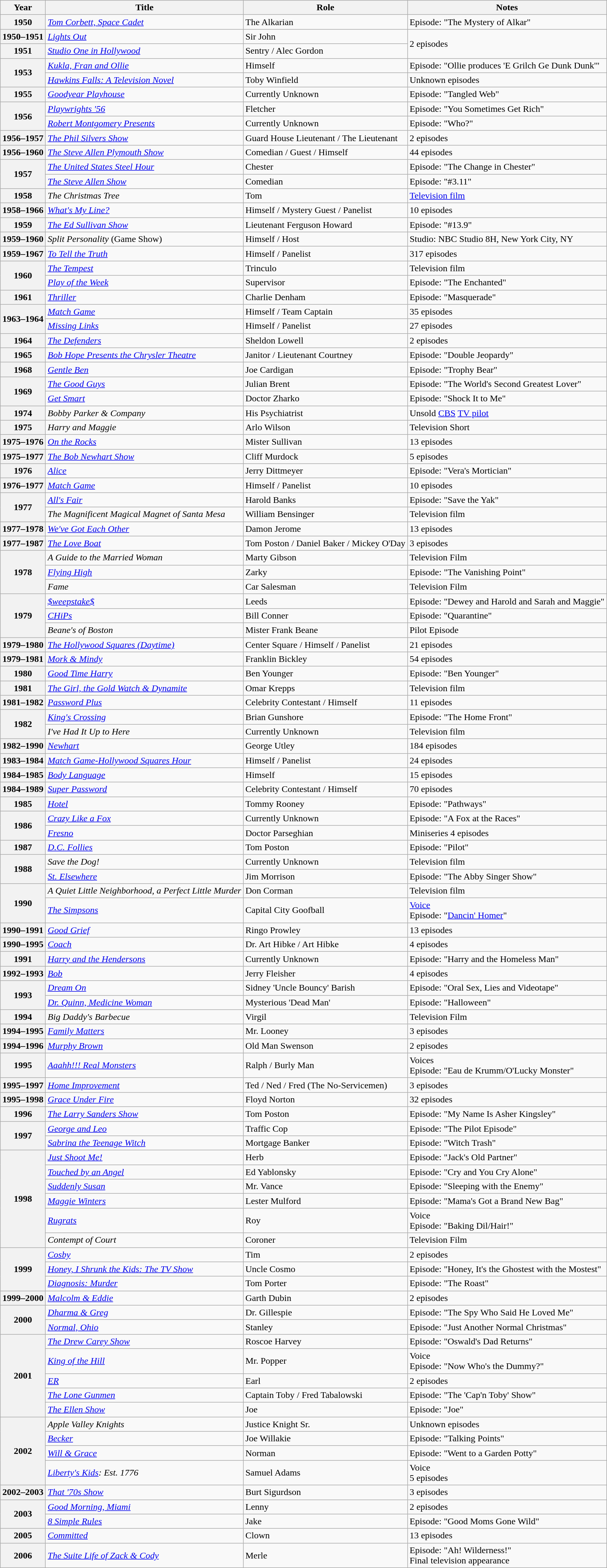<table class="wikitable unsortable">
<tr>
<th>Year</th>
<th>Title</th>
<th>Role</th>
<th>Notes</th>
</tr>
<tr>
<th>1950</th>
<td><em><a href='#'>Tom Corbett, Space Cadet</a></em></td>
<td>The Alkarian</td>
<td>Episode: "The Mystery of Alkar"</td>
</tr>
<tr>
<th>1950–1951</th>
<td><em><a href='#'>Lights Out</a></em></td>
<td>Sir John</td>
<td rowspan=2>2 episodes</td>
</tr>
<tr>
<th>1951</th>
<td><em><a href='#'>Studio One in Hollywood</a></em></td>
<td>Sentry / Alec Gordon</td>
</tr>
<tr>
<th rowspan=2>1953</th>
<td><em><a href='#'>Kukla, Fran and Ollie</a></em></td>
<td>Himself</td>
<td>Episode: "Ollie produces 'E Grilch Ge Dunk Dunk'"</td>
</tr>
<tr>
<td><em><a href='#'>Hawkins Falls: A Television Novel</a></em></td>
<td>Toby Winfield</td>
<td>Unknown episodes</td>
</tr>
<tr>
<th>1955</th>
<td><em><a href='#'>Goodyear Playhouse</a></em></td>
<td>Currently Unknown</td>
<td>Episode: "Tangled Web"</td>
</tr>
<tr>
<th rowspan=2>1956</th>
<td><em><a href='#'>Playwrights '56</a></em></td>
<td>Fletcher</td>
<td>Episode: "You Sometimes Get Rich"</td>
</tr>
<tr>
<td><em><a href='#'>Robert Montgomery Presents</a></em></td>
<td>Currently Unknown</td>
<td>Episode: "Who?"</td>
</tr>
<tr>
<th>1956–1957</th>
<td><em><a href='#'>The Phil Silvers Show</a></em></td>
<td>Guard House Lieutenant / The Lieutenant</td>
<td>2 episodes</td>
</tr>
<tr>
<th>1956–1960</th>
<td><em><a href='#'>The Steve Allen Plymouth Show</a></em></td>
<td>Comedian / Guest / Himself</td>
<td>44 episodes</td>
</tr>
<tr>
<th rowspan=2>1957</th>
<td><em><a href='#'>The United States Steel Hour</a></em></td>
<td>Chester</td>
<td>Episode: "The Change in Chester"</td>
</tr>
<tr>
<td><em><a href='#'>The Steve Allen Show</a></em></td>
<td>Comedian</td>
<td>Episode: "#3.11"</td>
</tr>
<tr>
<th>1958</th>
<td><em>The Christmas Tree</em></td>
<td>Tom</td>
<td><a href='#'>Television film</a></td>
</tr>
<tr>
<th>1958–1966</th>
<td><em><a href='#'>What's My Line?</a></em></td>
<td>Himself / Mystery Guest / Panelist</td>
<td>10 episodes</td>
</tr>
<tr>
<th>1959</th>
<td><em><a href='#'>The Ed Sullivan Show</a></em></td>
<td>Lieutenant Ferguson Howard</td>
<td>Episode: "#13.9"</td>
</tr>
<tr>
<th>1959–1960</th>
<td><em>Split Personality</em> (Game Show)</td>
<td>Himself / Host</td>
<td>Studio: NBC Studio 8H, New York City, NY</td>
</tr>
<tr>
<th>1959–1967</th>
<td><em><a href='#'>To Tell the Truth</a></em></td>
<td>Himself / Panelist</td>
<td>317 episodes</td>
</tr>
<tr>
<th rowspan=2>1960</th>
<td><em><a href='#'>The Tempest</a></em></td>
<td>Trinculo</td>
<td>Television film</td>
</tr>
<tr>
<td><em><a href='#'>Play of the Week</a></em></td>
<td>Supervisor</td>
<td>Episode: "The Enchanted"</td>
</tr>
<tr>
<th>1961</th>
<td><em><a href='#'>Thriller</a></em></td>
<td>Charlie Denham</td>
<td>Episode: "Masquerade"</td>
</tr>
<tr>
<th rowspan=2>1963–1964</th>
<td><em><a href='#'>Match Game</a></em></td>
<td>Himself / Team Captain</td>
<td>35 episodes</td>
</tr>
<tr>
<td><em><a href='#'>Missing Links</a></em></td>
<td>Himself / Panelist</td>
<td>27 episodes</td>
</tr>
<tr>
<th>1964</th>
<td><em><a href='#'>The Defenders</a></em></td>
<td>Sheldon Lowell</td>
<td>2 episodes</td>
</tr>
<tr>
<th>1965</th>
<td><em><a href='#'>Bob Hope Presents the Chrysler Theatre</a></em></td>
<td>Janitor / Lieutenant Courtney</td>
<td>Episode: "Double Jeopardy"</td>
</tr>
<tr>
<th>1968</th>
<td><em><a href='#'>Gentle Ben</a></em></td>
<td>Joe Cardigan</td>
<td>Episode: "Trophy Bear"</td>
</tr>
<tr>
<th rowspan=2>1969</th>
<td><em><a href='#'>The Good Guys</a></em></td>
<td>Julian Brent</td>
<td>Episode: "The World's Second Greatest Lover"</td>
</tr>
<tr>
<td><em><a href='#'>Get Smart</a></em></td>
<td>Doctor Zharko</td>
<td>Episode: "Shock It to Me"</td>
</tr>
<tr>
<th>1974</th>
<td><em>Bobby Parker & Company</em></td>
<td>His Psychiatrist</td>
<td>Unsold <a href='#'>CBS</a> <a href='#'>TV pilot</a></td>
</tr>
<tr>
<th>1975</th>
<td><em>Harry and Maggie</em></td>
<td>Arlo Wilson</td>
<td>Television Short</td>
</tr>
<tr>
<th>1975–1976</th>
<td><em><a href='#'>On the Rocks</a></em></td>
<td>Mister Sullivan</td>
<td>13 episodes</td>
</tr>
<tr>
<th>1975–1977</th>
<td><em><a href='#'>The Bob Newhart Show</a></em></td>
<td>Cliff Murdock</td>
<td>5 episodes</td>
</tr>
<tr>
<th>1976</th>
<td><em><a href='#'>Alice</a></em></td>
<td>Jerry Dittmeyer</td>
<td>Episode: "Vera's Mortician"</td>
</tr>
<tr>
<th>1976–1977</th>
<td><em><a href='#'>Match Game</a></em></td>
<td>Himself / Panelist</td>
<td>10 episodes</td>
</tr>
<tr>
<th rowspan=2>1977</th>
<td><em><a href='#'>All's Fair</a></em></td>
<td>Harold Banks</td>
<td>Episode: "Save the Yak"</td>
</tr>
<tr>
<td><em>The Magnificent Magical Magnet of Santa Mesa</em></td>
<td>William Bensinger</td>
<td>Television film</td>
</tr>
<tr>
<th>1977–1978</th>
<td><em><a href='#'>We've Got Each Other</a></em></td>
<td>Damon Jerome</td>
<td>13 episodes</td>
</tr>
<tr>
<th>1977–1987</th>
<td><em><a href='#'>The Love Boat</a></em></td>
<td>Tom Poston / Daniel Baker / Mickey O'Day</td>
<td>3 episodes</td>
</tr>
<tr>
<th rowspan=3>1978</th>
<td><em>A Guide to the Married Woman</em></td>
<td>Marty Gibson</td>
<td>Television Film</td>
</tr>
<tr>
<td><em><a href='#'>Flying High</a></em></td>
<td>Zarky</td>
<td>Episode: "The Vanishing Point"</td>
</tr>
<tr>
<td><em>Fame</em></td>
<td>Car Salesman</td>
<td>Television Film</td>
</tr>
<tr>
<th rowspan=3>1979</th>
<td><em><a href='#'>$weepstake$</a></em></td>
<td>Leeds</td>
<td>Episode: "Dewey and Harold and Sarah and Maggie"</td>
</tr>
<tr>
<td><em><a href='#'>CHiPs</a></em></td>
<td>Bill Conner</td>
<td>Episode: "Quarantine"</td>
</tr>
<tr>
<td><em>Beane's of Boston</em></td>
<td>Mister Frank Beane</td>
<td>Pilot Episode</td>
</tr>
<tr>
<th>1979–1980</th>
<td><em><a href='#'>The Hollywood Squares (Daytime)</a></em></td>
<td>Center Square / Himself / Panelist</td>
<td>21 episodes</td>
</tr>
<tr>
<th>1979–1981</th>
<td><em><a href='#'>Mork & Mindy</a></em></td>
<td>Franklin Bickley</td>
<td>54 episodes</td>
</tr>
<tr>
<th>1980</th>
<td><em><a href='#'>Good Time Harry</a></em></td>
<td>Ben Younger</td>
<td>Episode: "Ben Younger"</td>
</tr>
<tr>
<th>1981</th>
<td><em><a href='#'>The Girl, the Gold Watch & Dynamite</a></em></td>
<td>Omar Krepps</td>
<td>Television film</td>
</tr>
<tr>
<th>1981–1982</th>
<td><em><a href='#'>Password Plus</a></em></td>
<td>Celebrity Contestant / Himself</td>
<td>11 episodes</td>
</tr>
<tr>
<th rowspan=2>1982</th>
<td><em><a href='#'>King's Crossing</a></em></td>
<td>Brian Gunshore</td>
<td>Episode: "The Home Front"</td>
</tr>
<tr>
<td><em>I've Had It Up to Here</em></td>
<td>Currently Unknown</td>
<td>Television film</td>
</tr>
<tr>
<th>1982–1990</th>
<td><em><a href='#'>Newhart</a></em></td>
<td>George Utley</td>
<td>184 episodes</td>
</tr>
<tr>
<th>1983–1984</th>
<td><em><a href='#'>Match Game-Hollywood Squares Hour</a></em></td>
<td>Himself / Panelist</td>
<td>24 episodes</td>
</tr>
<tr>
<th>1984–1985</th>
<td><em><a href='#'>Body Language</a></em></td>
<td>Himself</td>
<td>15 episodes</td>
</tr>
<tr>
<th>1984–1989</th>
<td><em><a href='#'>Super Password</a></em></td>
<td>Celebrity Contestant / Himself</td>
<td>70 episodes</td>
</tr>
<tr>
<th>1985</th>
<td><em><a href='#'>Hotel</a></em></td>
<td>Tommy Rooney</td>
<td>Episode: "Pathways"</td>
</tr>
<tr>
<th rowspan=2>1986</th>
<td><em><a href='#'>Crazy Like a Fox</a></em></td>
<td>Currently Unknown</td>
<td>Episode: "A Fox at the Races"</td>
</tr>
<tr>
<td><em><a href='#'>Fresno</a></em></td>
<td>Doctor Parseghian</td>
<td>Miniseries 4 episodes</td>
</tr>
<tr>
<th>1987</th>
<td><em><a href='#'>D.C. Follies</a></em></td>
<td>Tom Poston</td>
<td>Episode: "Pilot"</td>
</tr>
<tr>
<th rowspan=2>1988</th>
<td><em>Save the Dog!</em></td>
<td>Currently Unknown</td>
<td>Television film</td>
</tr>
<tr>
<td><em><a href='#'>St. Elsewhere</a></em></td>
<td>Jim Morrison</td>
<td>Episode: "The Abby Singer Show"</td>
</tr>
<tr>
<th rowspan=2>1990</th>
<td><em>A Quiet Little Neighborhood, a Perfect Little Murder</em></td>
<td>Don Corman</td>
<td>Television film</td>
</tr>
<tr>
<td><em><a href='#'>The Simpsons</a></em></td>
<td>Capital City Goofball</td>
<td><a href='#'>Voice</a><br>Episode: "<a href='#'>Dancin' Homer</a>"</td>
</tr>
<tr>
<th>1990–1991</th>
<td><em><a href='#'>Good Grief</a></em></td>
<td>Ringo Prowley</td>
<td>13 episodes</td>
</tr>
<tr>
<th>1990–1995</th>
<td><em><a href='#'>Coach</a></em></td>
<td>Dr. Art Hibke / Art Hibke</td>
<td>4 episodes</td>
</tr>
<tr>
<th>1991</th>
<td><em><a href='#'>Harry and the Hendersons</a></em></td>
<td>Currently Unknown</td>
<td>Episode: "Harry and the Homeless Man"</td>
</tr>
<tr>
<th>1992–1993</th>
<td><em><a href='#'>Bob</a></em></td>
<td>Jerry Fleisher</td>
<td>4 episodes</td>
</tr>
<tr>
<th rowspan=2>1993</th>
<td><em><a href='#'>Dream On</a></em></td>
<td>Sidney 'Uncle Bouncy' Barish</td>
<td>Episode: "Oral Sex, Lies and Videotape"</td>
</tr>
<tr>
<td><em><a href='#'>Dr. Quinn, Medicine Woman</a></em></td>
<td>Mysterious 'Dead Man'</td>
<td>Episode: "Halloween"</td>
</tr>
<tr>
<th>1994</th>
<td><em>Big Daddy's Barbecue</em></td>
<td>Virgil</td>
<td>Television Film</td>
</tr>
<tr>
<th>1994–1995</th>
<td><em><a href='#'>Family Matters</a></em></td>
<td>Mr. Looney</td>
<td>3 episodes</td>
</tr>
<tr>
<th>1994–1996</th>
<td><em><a href='#'>Murphy Brown</a></em></td>
<td>Old Man Swenson</td>
<td>2 episodes</td>
</tr>
<tr>
<th>1995</th>
<td><em><a href='#'>Aaahh!!! Real Monsters</a></em></td>
<td>Ralph / Burly Man</td>
<td>Voices<br>Episode: "Eau de Krumm/O'Lucky Monster"</td>
</tr>
<tr>
<th>1995–1997</th>
<td><em><a href='#'>Home Improvement</a></em></td>
<td>Ted / Ned / Fred (The No-Servicemen)</td>
<td>3 episodes</td>
</tr>
<tr>
<th>1995–1998</th>
<td><em><a href='#'>Grace Under Fire</a></em></td>
<td>Floyd Norton</td>
<td>32 episodes</td>
</tr>
<tr>
<th>1996</th>
<td><em><a href='#'>The Larry Sanders Show</a></em></td>
<td>Tom Poston</td>
<td>Episode: "My Name Is Asher Kingsley"</td>
</tr>
<tr>
<th rowspan=2>1997</th>
<td><em><a href='#'>George and Leo</a></em></td>
<td>Traffic Cop</td>
<td>Episode: "The Pilot Episode"</td>
</tr>
<tr>
<td><em><a href='#'>Sabrina the Teenage Witch</a></em></td>
<td>Mortgage Banker</td>
<td>Episode: "Witch Trash"</td>
</tr>
<tr>
<th rowspan=6>1998</th>
<td><em><a href='#'>Just Shoot Me!</a></em></td>
<td>Herb</td>
<td>Episode: "Jack's Old Partner"</td>
</tr>
<tr>
<td><em><a href='#'>Touched by an Angel</a></em></td>
<td>Ed Yablonsky</td>
<td>Episode: "Cry and You Cry Alone"</td>
</tr>
<tr>
<td><em><a href='#'>Suddenly Susan</a></em></td>
<td>Mr. Vance</td>
<td>Episode: "Sleeping with the Enemy"</td>
</tr>
<tr>
<td><em><a href='#'>Maggie Winters</a></em></td>
<td>Lester Mulford</td>
<td>Episode: "Mama's Got a Brand New Bag"</td>
</tr>
<tr>
<td><em><a href='#'>Rugrats</a></em></td>
<td>Roy</td>
<td>Voice<br>Episode: "Baking Dil/Hair!"</td>
</tr>
<tr>
<td><em>Contempt of Court</em></td>
<td>Coroner</td>
<td>Television Film</td>
</tr>
<tr>
<th rowspan=3>1999</th>
<td><em><a href='#'>Cosby</a></em></td>
<td>Tim</td>
<td>2 episodes</td>
</tr>
<tr>
<td><em><a href='#'>Honey, I Shrunk the Kids: The TV Show</a></em></td>
<td>Uncle Cosmo</td>
<td>Episode: "Honey, It's the Ghostest with the Mostest"</td>
</tr>
<tr>
<td><em><a href='#'>Diagnosis: Murder</a></em></td>
<td>Tom Porter</td>
<td>Episode: "The Roast"</td>
</tr>
<tr>
<th>1999–2000</th>
<td><em><a href='#'>Malcolm & Eddie</a></em></td>
<td>Garth Dubin</td>
<td>2 episodes</td>
</tr>
<tr>
<th rowspan=2>2000</th>
<td><em><a href='#'>Dharma & Greg</a></em></td>
<td>Dr. Gillespie</td>
<td>Episode: "The Spy Who Said He Loved Me"</td>
</tr>
<tr>
<td><em><a href='#'>Normal, Ohio</a></em></td>
<td>Stanley</td>
<td>Episode: "Just Another Normal Christmas"</td>
</tr>
<tr>
<th rowspan=5>2001</th>
<td><em><a href='#'>The Drew Carey Show</a></em></td>
<td>Roscoe Harvey</td>
<td>Episode: "Oswald's Dad Returns"</td>
</tr>
<tr>
<td><em><a href='#'>King of the Hill</a></em></td>
<td>Mr. Popper</td>
<td>Voice<br>Episode: "Now Who's the Dummy?"</td>
</tr>
<tr>
<td><em><a href='#'>ER</a></em></td>
<td>Earl</td>
<td>2 episodes</td>
</tr>
<tr>
<td><em><a href='#'>The Lone Gunmen</a></em></td>
<td>Captain Toby / Fred Tabalowski</td>
<td>Episode: "The 'Cap'n Toby' Show"</td>
</tr>
<tr>
<td><em><a href='#'>The Ellen Show</a></em></td>
<td>Joe</td>
<td>Episode: "Joe"</td>
</tr>
<tr>
<th rowspan=4>2002</th>
<td><em>Apple Valley Knights</em></td>
<td>Justice Knight Sr.</td>
<td>Unknown episodes</td>
</tr>
<tr>
<td><em><a href='#'>Becker</a></em></td>
<td>Joe Willakie</td>
<td>Episode: "Talking Points"</td>
</tr>
<tr>
<td><em><a href='#'>Will & Grace</a></em></td>
<td>Norman</td>
<td>Episode: "Went to a Garden Potty"</td>
</tr>
<tr>
<td><em><a href='#'>Liberty's Kids</a>: Est. 1776</em></td>
<td>Samuel Adams</td>
<td>Voice<br>5 episodes</td>
</tr>
<tr>
<th>2002–2003</th>
<td><em><a href='#'>That '70s Show</a></em></td>
<td>Burt Sigurdson</td>
<td>3 episodes</td>
</tr>
<tr>
<th rowspan=2>2003</th>
<td><em><a href='#'>Good Morning, Miami</a></em></td>
<td>Lenny</td>
<td>2 episodes</td>
</tr>
<tr>
<td><em><a href='#'>8 Simple Rules</a></em></td>
<td>Jake</td>
<td>Episode: "Good Moms Gone Wild"</td>
</tr>
<tr>
<th>2005</th>
<td><em><a href='#'>Committed</a></em></td>
<td>Clown</td>
<td>13 episodes</td>
</tr>
<tr>
<th>2006</th>
<td><em><a href='#'>The Suite Life of Zack & Cody</a></em></td>
<td>Merle</td>
<td>Episode: "Ah! Wilderness!"<br>Final television appearance</td>
</tr>
</table>
